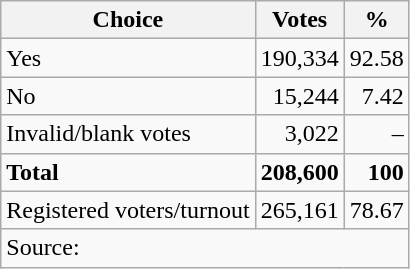<table class=wikitable style=text-align:right>
<tr>
<th>Choice</th>
<th>Votes</th>
<th>%</th>
</tr>
<tr>
<td align=left>Yes</td>
<td>190,334</td>
<td>92.58</td>
</tr>
<tr>
<td align=left>No</td>
<td>15,244</td>
<td>7.42</td>
</tr>
<tr>
<td align=left>Invalid/blank votes</td>
<td>3,022</td>
<td>–</td>
</tr>
<tr>
<td align=left><strong>Total</strong></td>
<td><strong>208,600</strong></td>
<td><strong>100</strong></td>
</tr>
<tr>
<td align=left>Registered voters/turnout</td>
<td>265,161</td>
<td>78.67</td>
</tr>
<tr>
<td align=left colspan=3>Source: </td>
</tr>
</table>
